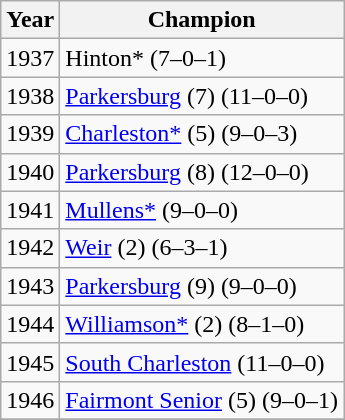<table class="wikitable">
<tr>
<th>Year</th>
<th>Champion</th>
</tr>
<tr>
<td>1937</td>
<td>Hinton* (7–0–1)</td>
</tr>
<tr>
<td>1938</td>
<td><a href='#'>Parkersburg</a> (7) (11–0–0)</td>
</tr>
<tr>
<td>1939</td>
<td><a href='#'>Charleston*</a> (5) (9–0–3)</td>
</tr>
<tr>
<td>1940</td>
<td><a href='#'>Parkersburg</a> (8) (12–0–0)</td>
</tr>
<tr>
<td>1941</td>
<td><a href='#'>Mullens*</a> (9–0–0)</td>
</tr>
<tr>
<td>1942</td>
<td><a href='#'>Weir</a> (2) (6–3–1)</td>
</tr>
<tr>
<td>1943</td>
<td><a href='#'>Parkersburg</a> (9) (9–0–0)</td>
</tr>
<tr>
<td>1944</td>
<td><a href='#'>Williamson*</a> (2) (8–1–0)</td>
</tr>
<tr>
<td>1945</td>
<td><a href='#'>South Charleston</a> (11–0–0)</td>
</tr>
<tr>
<td>1946</td>
<td><a href='#'>Fairmont Senior</a> (5) (9–0–1)</td>
</tr>
<tr>
</tr>
</table>
